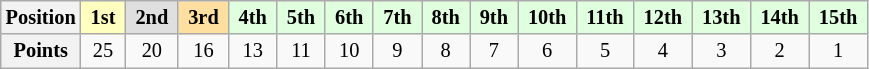<table class="wikitable" style="font-size:85%; text-align:center">
<tr>
<th>Position</th>
<td style="background:#ffffbf;"> <strong>1st</strong> </td>
<td style="background:#dfdfdf;"> <strong>2nd</strong> </td>
<td style="background:#ffdf9f;"> <strong>3rd</strong> </td>
<td style="background:#dfffdf;"> <strong>4th</strong> </td>
<td style="background:#dfffdf;"> <strong>5th</strong> </td>
<td style="background:#dfffdf;"> <strong>6th</strong> </td>
<td style="background:#dfffdf;"> <strong>7th</strong> </td>
<td style="background:#dfffdf;"> <strong>8th</strong> </td>
<td style="background:#dfffdf;"> <strong>9th</strong> </td>
<td style="background:#dfffdf;"> <strong>10th</strong> </td>
<td style="background:#dfffdf;"> <strong>11th</strong> </td>
<td style="background:#dfffdf;"> <strong>12th</strong> </td>
<td style="background:#dfffdf;"> <strong>13th</strong> </td>
<td style="background:#dfffdf;"> <strong>14th</strong> </td>
<td style="background:#dfffdf;"> <strong>15th</strong> </td>
</tr>
<tr>
<th>Points</th>
<td>25</td>
<td>20</td>
<td>16</td>
<td>13</td>
<td>11</td>
<td>10</td>
<td>9</td>
<td>8</td>
<td>7</td>
<td>6</td>
<td>5</td>
<td>4</td>
<td>3</td>
<td>2</td>
<td>1</td>
</tr>
</table>
